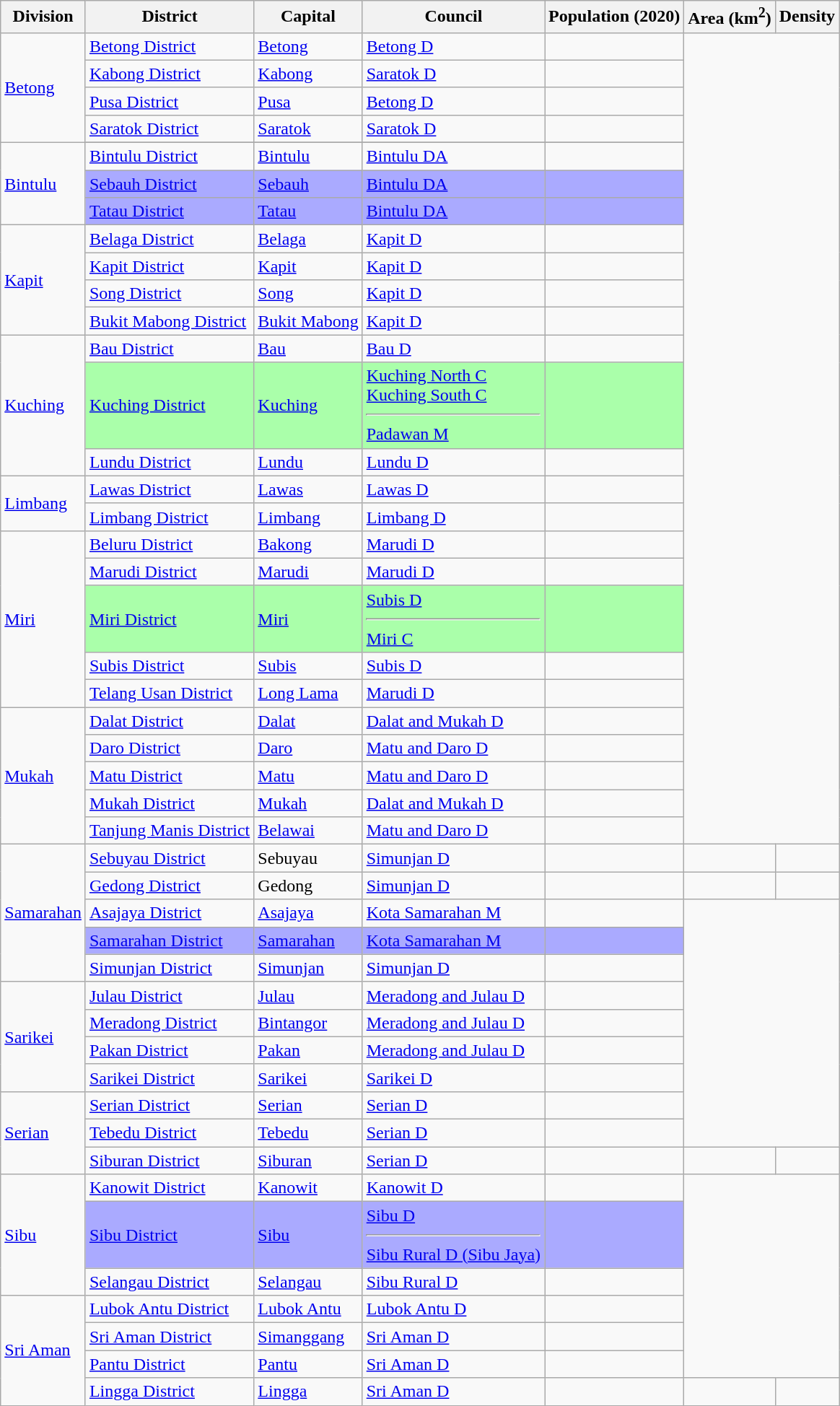<table class="wikitable sortable">
<tr>
<th>Division</th>
<th>District</th>
<th>Capital</th>
<th>Council</th>
<th>Population (2020)</th>
<th>Area (km<sup>2</sup>)</th>
<th>Density</th>
</tr>
<tr>
<td rowspan="4"><a href='#'>Betong</a></td>
<td><a href='#'>Betong District</a></td>
<td><a href='#'>Betong</a></td>
<td><a href='#'>Betong D</a></td>
<td></td>
</tr>
<tr>
<td><a href='#'>Kabong District</a></td>
<td><a href='#'>Kabong</a></td>
<td><a href='#'>Saratok D</a></td>
<td></td>
</tr>
<tr>
<td><a href='#'>Pusa District</a></td>
<td><a href='#'>Pusa</a></td>
<td><a href='#'>Betong D</a></td>
<td></td>
</tr>
<tr>
<td><a href='#'>Saratok District</a></td>
<td><a href='#'>Saratok</a></td>
<td><a href='#'>Saratok D</a></td>
<td></td>
</tr>
<tr>
<td rowspan="4" colspan=1><a href='#'>Bintulu</a></td>
</tr>
<tr -style="background:#aaf;">
<td><a href='#'>Bintulu District</a></td>
<td><a href='#'>Bintulu</a></td>
<td><a href='#'>Bintulu DA</a></td>
<td></td>
</tr>
<tr style="background:#aaf;">
<td><a href='#'>Sebauh District</a></td>
<td><a href='#'>Sebauh</a></td>
<td><a href='#'>Bintulu DA</a></td>
<td></td>
</tr>
<tr style="background:#aaf;">
<td><a href='#'>Tatau District</a></td>
<td><a href='#'>Tatau</a></td>
<td><a href='#'>Bintulu DA</a></td>
<td></td>
</tr>
<tr>
<td rowspan="4"><a href='#'>Kapit</a></td>
<td><a href='#'>Belaga District</a></td>
<td><a href='#'>Belaga</a></td>
<td><a href='#'>Kapit D</a></td>
<td></td>
</tr>
<tr>
<td><a href='#'>Kapit District</a></td>
<td><a href='#'>Kapit</a></td>
<td><a href='#'>Kapit D</a></td>
<td></td>
</tr>
<tr>
<td><a href='#'>Song District</a></td>
<td><a href='#'>Song</a></td>
<td><a href='#'>Kapit D</a></td>
<td></td>
</tr>
<tr>
<td><a href='#'>Bukit Mabong District</a></td>
<td><a href='#'>Bukit Mabong</a></td>
<td><a href='#'>Kapit D</a></td>
<td></td>
</tr>
<tr>
<td rowspan="3"><a href='#'>Kuching</a></td>
<td><a href='#'>Bau District</a></td>
<td><a href='#'>Bau</a></td>
<td><a href='#'>Bau D</a></td>
<td></td>
</tr>
<tr style="background:#afa;">
<td><a href='#'>Kuching District</a></td>
<td><a href='#'>Kuching</a></td>
<td><a href='#'>Kuching North C</a><br><a href='#'>Kuching South C</a><hr><a href='#'>Padawan M</a></td>
<td></td>
</tr>
<tr>
<td><a href='#'>Lundu District</a></td>
<td><a href='#'>Lundu</a></td>
<td><a href='#'>Lundu D</a></td>
<td></td>
</tr>
<tr>
<td rowspan="2"><a href='#'>Limbang</a></td>
<td><a href='#'>Lawas District</a></td>
<td><a href='#'>Lawas</a></td>
<td><a href='#'>Lawas D</a></td>
<td></td>
</tr>
<tr>
<td><a href='#'>Limbang District</a></td>
<td><a href='#'>Limbang</a></td>
<td><a href='#'>Limbang D</a></td>
<td></td>
</tr>
<tr>
<td rowspan="5"><a href='#'>Miri</a></td>
<td><a href='#'>Beluru District</a></td>
<td><a href='#'>Bakong</a></td>
<td><a href='#'>Marudi D</a></td>
<td></td>
</tr>
<tr>
<td><a href='#'>Marudi District</a></td>
<td><a href='#'>Marudi</a></td>
<td><a href='#'>Marudi D</a></td>
<td></td>
</tr>
<tr style="background:#afa;">
<td><a href='#'>Miri District</a></td>
<td><a href='#'>Miri</a></td>
<td><a href='#'>Subis D</a><hr><a href='#'>Miri C</a></td>
<td></td>
</tr>
<tr>
<td><a href='#'>Subis District</a></td>
<td><a href='#'>Subis</a></td>
<td><a href='#'>Subis D</a></td>
<td></td>
</tr>
<tr>
<td><a href='#'>Telang Usan District</a></td>
<td><a href='#'>Long Lama</a></td>
<td><a href='#'>Marudi D</a></td>
<td></td>
</tr>
<tr>
<td rowspan="5"><a href='#'>Mukah</a></td>
<td><a href='#'>Dalat District</a></td>
<td><a href='#'>Dalat</a></td>
<td><a href='#'>Dalat and Mukah D</a></td>
<td></td>
</tr>
<tr>
<td><a href='#'>Daro District</a></td>
<td><a href='#'>Daro</a></td>
<td><a href='#'>Matu and Daro D</a></td>
<td></td>
</tr>
<tr>
<td><a href='#'>Matu District</a></td>
<td><a href='#'>Matu</a></td>
<td><a href='#'>Matu and Daro D</a></td>
<td></td>
</tr>
<tr>
<td><a href='#'>Mukah District</a></td>
<td><a href='#'>Mukah</a></td>
<td><a href='#'>Dalat and Mukah D</a></td>
<td></td>
</tr>
<tr>
<td><a href='#'>Tanjung Manis District</a></td>
<td><a href='#'>Belawai</a></td>
<td><a href='#'>Matu and Daro D</a></td>
<td></td>
</tr>
<tr>
<td rowspan="5"><a href='#'>Samarahan</a></td>
<td><a href='#'>Sebuyau District</a></td>
<td>Sebuyau</td>
<td><a href='#'>Simunjan D</a></td>
<td></td>
<td></td>
<td></td>
</tr>
<tr>
<td><a href='#'>Gedong District</a></td>
<td>Gedong</td>
<td><a href='#'>Simunjan D</a></td>
<td></td>
<td></td>
<td></td>
</tr>
<tr -style="background:#aaf;">
<td><a href='#'>Asajaya District</a></td>
<td><a href='#'>Asajaya</a></td>
<td><a href='#'>Kota Samarahan M</a></td>
<td></td>
</tr>
<tr style="background:#aaf;">
<td><a href='#'>Samarahan District</a></td>
<td><a href='#'>Samarahan</a></td>
<td><a href='#'>Kota Samarahan M</a></td>
<td></td>
</tr>
<tr>
<td><a href='#'>Simunjan District</a></td>
<td><a href='#'>Simunjan</a></td>
<td><a href='#'>Simunjan D</a></td>
<td></td>
</tr>
<tr>
<td rowspan="4"><a href='#'>Sarikei</a></td>
<td><a href='#'>Julau District</a></td>
<td><a href='#'>Julau</a></td>
<td><a href='#'>Meradong and Julau D</a></td>
<td></td>
</tr>
<tr>
<td><a href='#'>Meradong District</a></td>
<td><a href='#'>Bintangor</a></td>
<td><a href='#'>Meradong and Julau D</a></td>
<td></td>
</tr>
<tr>
<td><a href='#'>Pakan District</a></td>
<td><a href='#'>Pakan</a></td>
<td><a href='#'>Meradong and Julau D</a></td>
<td></td>
</tr>
<tr>
<td><a href='#'>Sarikei District</a></td>
<td><a href='#'>Sarikei</a></td>
<td><a href='#'>Sarikei D</a></td>
<td></td>
</tr>
<tr>
<td rowspan="3"><a href='#'>Serian</a></td>
<td><a href='#'>Serian District</a></td>
<td><a href='#'>Serian</a></td>
<td><a href='#'>Serian D</a></td>
<td></td>
</tr>
<tr>
<td><a href='#'>Tebedu District</a></td>
<td><a href='#'>Tebedu</a></td>
<td><a href='#'>Serian D</a></td>
<td></td>
</tr>
<tr>
<td><a href='#'>Siburan District</a></td>
<td><a href='#'>Siburan</a></td>
<td><a href='#'>Serian D</a></td>
<td></td>
<td></td>
<td></td>
</tr>
<tr>
<td rowspan="3"><a href='#'>Sibu</a></td>
<td><a href='#'>Kanowit District</a></td>
<td><a href='#'>Kanowit</a></td>
<td><a href='#'>Kanowit D</a></td>
<td></td>
</tr>
<tr style="background:#aaf;">
<td><a href='#'>Sibu District</a></td>
<td><a href='#'>Sibu</a></td>
<td><a href='#'>Sibu D</a><hr><a href='#'>Sibu Rural D (Sibu Jaya)</a></td>
<td></td>
</tr>
<tr>
<td><a href='#'>Selangau District</a></td>
<td><a href='#'>Selangau</a></td>
<td><a href='#'>Sibu Rural D</a></td>
<td></td>
</tr>
<tr>
<td rowspan="4"><a href='#'>Sri Aman</a></td>
<td><a href='#'>Lubok Antu District</a></td>
<td><a href='#'>Lubok Antu</a></td>
<td><a href='#'>Lubok Antu D</a></td>
<td></td>
</tr>
<tr>
<td><a href='#'>Sri Aman District</a></td>
<td><a href='#'>Simanggang</a></td>
<td><a href='#'>Sri Aman D</a></td>
<td></td>
</tr>
<tr>
<td><a href='#'>Pantu District</a></td>
<td><a href='#'>Pantu</a></td>
<td><a href='#'>Sri Aman D</a></td>
<td></td>
</tr>
<tr>
<td><a href='#'>Lingga District</a> </td>
<td><a href='#'>Lingga</a></td>
<td><a href='#'>Sri Aman D</a></td>
<td></td>
<td></td>
<td></td>
</tr>
</table>
